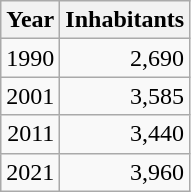<table cellspacing="0" cellpadding="0">
<tr>
<td valign="top"><br><table class="wikitable sortable zebra hintergrundfarbe5">
<tr>
<th>Year</th>
<th>Inhabitants</th>
</tr>
<tr align="right">
<td>1990</td>
<td>2,690</td>
</tr>
<tr align="right">
<td>2001</td>
<td>3,585</td>
</tr>
<tr align="right">
<td>2011</td>
<td>3,440</td>
</tr>
<tr align="right">
<td>2021</td>
<td>3,960</td>
</tr>
</table>
</td>
</tr>
</table>
